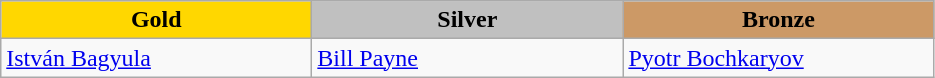<table class="wikitable" style="text-align:left">
<tr align="center">
<td width=200 bgcolor=gold><strong>Gold</strong></td>
<td width=200 bgcolor=silver><strong>Silver</strong></td>
<td width=200 bgcolor=CC9966><strong>Bronze</strong></td>
</tr>
<tr>
<td><a href='#'>István Bagyula</a><br><em></em></td>
<td><a href='#'>Bill Payne</a><br><em></em></td>
<td><a href='#'>Pyotr Bochkaryov</a><br><em></em></td>
</tr>
</table>
